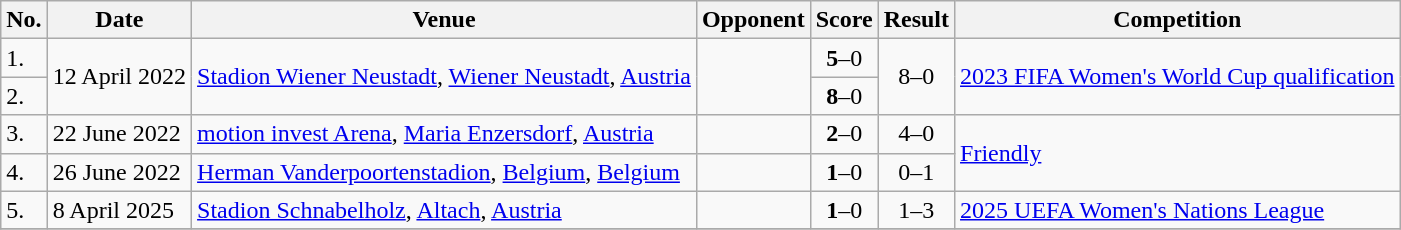<table class="wikitable">
<tr>
<th>No.</th>
<th>Date</th>
<th>Venue</th>
<th>Opponent</th>
<th>Score</th>
<th>Result</th>
<th>Competition</th>
</tr>
<tr>
<td>1.</td>
<td rowspan=2>12 April 2022</td>
<td rowspan=2><a href='#'>Stadion Wiener Neustadt</a>, <a href='#'>Wiener Neustadt</a>, <a href='#'>Austria</a></td>
<td rowspan=2></td>
<td align=center><strong>5</strong>–0</td>
<td align=center rowspan=2>8–0</td>
<td rowspan=2><a href='#'>2023 FIFA Women's World Cup qualification</a></td>
</tr>
<tr>
<td>2.</td>
<td align=center><strong>8</strong>–0</td>
</tr>
<tr>
<td>3.</td>
<td>22 June 2022</td>
<td><a href='#'>motion invest Arena</a>, <a href='#'>Maria Enzersdorf</a>, <a href='#'>Austria</a></td>
<td></td>
<td align=center><strong>2</strong>–0</td>
<td align=center>4–0</td>
<td rowspan=2><a href='#'>Friendly</a></td>
</tr>
<tr>
<td>4.</td>
<td>26 June 2022</td>
<td><a href='#'>Herman Vanderpoortenstadion</a>, <a href='#'>Belgium</a>, <a href='#'>Belgium</a></td>
<td></td>
<td align=center><strong>1</strong>–0</td>
<td align=center>0–1</td>
</tr>
<tr>
<td>5.</td>
<td>8 April 2025</td>
<td><a href='#'>Stadion Schnabelholz</a>, <a href='#'>Altach</a>, <a href='#'>Austria</a></td>
<td></td>
<td align=center><strong>1</strong>–0</td>
<td align=center>1–3</td>
<td><a href='#'>2025 UEFA Women's Nations League</a></td>
</tr>
<tr>
</tr>
</table>
